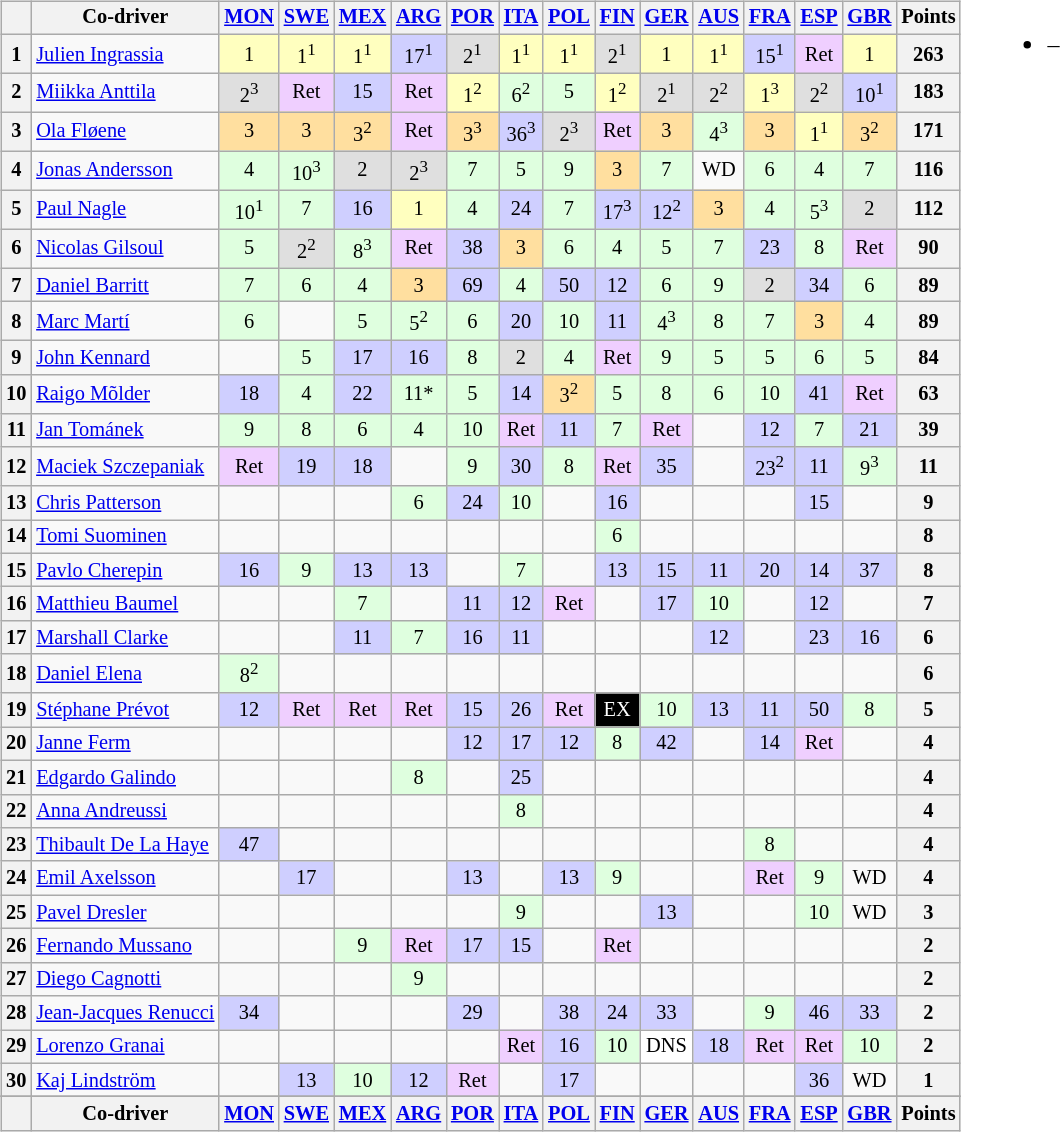<table>
<tr>
<td><br><table class="wikitable" style="font-size: 85%; text-align: center;">
<tr valign="top">
<th valign="middle"></th>
<th valign="middle">Co-driver</th>
<th><a href='#'>MON</a><br></th>
<th><a href='#'>SWE</a><br></th>
<th><a href='#'>MEX</a><br></th>
<th><a href='#'>ARG</a><br></th>
<th><a href='#'>POR</a><br></th>
<th><a href='#'>ITA</a><br></th>
<th><a href='#'>POL</a><br></th>
<th><a href='#'>FIN</a><br></th>
<th><a href='#'>GER</a><br></th>
<th><a href='#'>AUS</a><br></th>
<th><a href='#'>FRA</a><br></th>
<th><a href='#'>ESP</a><br></th>
<th><a href='#'>GBR</a><br></th>
<th valign="middle">Points</th>
</tr>
<tr>
<th>1</th>
<td align="left"> <a href='#'>Julien Ingrassia</a></td>
<td style="background:#ffffbf;">1</td>
<td style="background:#ffffbf;">1<sup>1</sup></td>
<td style="background:#ffffbf;">1<sup>1</sup></td>
<td style="background:#cfcfff;">17<sup>1</sup></td>
<td style="background:#dfdfdf;">2<sup>1</sup></td>
<td style="background:#ffffbf;">1<sup>1</sup></td>
<td style="background:#ffffbf;">1<sup>1</sup></td>
<td style="background:#dfdfdf;">2<sup>1</sup></td>
<td style="background:#ffffbf;">1</td>
<td style="background:#ffffbf;">1<sup>1</sup></td>
<td style="background:#cfcfff;">15<sup>1</sup></td>
<td style="background:#efcfff;">Ret</td>
<td style="background:#ffffbf;">1</td>
<th>263</th>
</tr>
<tr>
<th>2</th>
<td align="left"> <a href='#'>Miikka Anttila</a></td>
<td style="background:#dfdfdf;">2<sup>3</sup></td>
<td style="background:#efcfff;">Ret</td>
<td style="background:#cfcfff;">15</td>
<td style="background:#efcfff;">Ret</td>
<td style="background:#ffffbf;">1<sup>2</sup></td>
<td style="background:#dfffdf;">6<sup>2</sup></td>
<td style="background:#dfffdf;">5</td>
<td style="background:#ffffbf;">1<sup>2</sup></td>
<td style="background:#dfdfdf;">2<sup>1</sup></td>
<td style="background:#dfdfdf;">2<sup>2</sup></td>
<td style="background:#ffffbf;">1<sup>3</sup></td>
<td style="background:#dfdfdf;">2<sup>2</sup></td>
<td style="background:#cfcfff;">10<sup>1</sup></td>
<th>183</th>
</tr>
<tr>
<th>3</th>
<td align="left"> <a href='#'>Ola Fløene</a></td>
<td style="background:#ffdf9f;">3</td>
<td style="background:#ffdf9f;">3</td>
<td style="background:#ffdf9f;">3<sup>2</sup></td>
<td style="background:#efcfff;">Ret</td>
<td style="background:#ffdf9f;">3<sup>3</sup></td>
<td style="background:#cfcfff;">36<sup>3</sup></td>
<td style="background:#dfdfdf;">2<sup>3</sup></td>
<td style="background:#efcfff;">Ret</td>
<td style="background:#ffdf9f;">3</td>
<td style="background:#dfffdf;">4<sup>3</sup></td>
<td style="background:#ffdf9f;">3</td>
<td style="background:#ffffbf;">1<sup>1</sup></td>
<td style="background:#ffdf9f;">3<sup>2</sup></td>
<th>171</th>
</tr>
<tr>
<th>4</th>
<td align="left"> <a href='#'>Jonas Andersson</a></td>
<td style="background:#dfffdf;">4</td>
<td style="background:#dfffdf;">10<sup>3</sup></td>
<td style="background:#dfdfdf;">2</td>
<td style="background:#dfdfdf;">2<sup>3</sup></td>
<td style="background:#dfffdf;">7</td>
<td style="background:#dfffdf;">5</td>
<td style="background:#dfffdf;">9</td>
<td style="background:#ffdf9f;">3</td>
<td style="background:#dfffdf;">7</td>
<td>WD</td>
<td style="background:#dfffdf;">6</td>
<td style="background:#dfffdf;">4</td>
<td style="background:#dfffdf;">7</td>
<th>116</th>
</tr>
<tr>
<th>5</th>
<td align="left"> <a href='#'>Paul Nagle</a></td>
<td style="background:#dfffdf;">10<sup>1</sup></td>
<td style="background:#dfffdf;">7</td>
<td style="background:#cfcfff;">16</td>
<td style="background:#ffffbf;">1</td>
<td style="background:#dfffdf;">4</td>
<td style="background:#cfcfff;">24</td>
<td style="background:#dfffdf;">7</td>
<td style="background:#cfcfff;">17<sup>3</sup></td>
<td style="background:#cfcfff;">12<sup>2</sup></td>
<td style="background:#ffdf9f;">3</td>
<td style="background:#dfffdf;">4</td>
<td style="background:#dfffdf;">5<sup>3</sup></td>
<td style="background:#dfdfdf;">2</td>
<th>112</th>
</tr>
<tr>
<th>6</th>
<td align="left"> <a href='#'>Nicolas Gilsoul</a></td>
<td style="background:#dfffdf;">5</td>
<td style="background:#dfdfdf;">2<sup>2</sup></td>
<td style="background:#dfffdf;">8<sup>3</sup></td>
<td style="background:#efcfff;">Ret</td>
<td style="background:#cfcfff;">38</td>
<td style="background:#ffdf9f;">3</td>
<td style="background:#dfffdf;">6</td>
<td style="background:#dfffdf;">4</td>
<td style="background:#dfffdf;">5</td>
<td style="background:#dfffdf;">7</td>
<td style="background:#cfcfff;">23</td>
<td style="background:#dfffdf;">8</td>
<td style="background:#efcfff;">Ret</td>
<th>90</th>
</tr>
<tr>
<th>7</th>
<td align="left"> <a href='#'>Daniel Barritt</a></td>
<td style="background:#dfffdf;">7</td>
<td style="background:#dfffdf;">6</td>
<td style="background:#dfffdf;">4</td>
<td style="background:#ffdf9f;">3</td>
<td style="background:#cfcfff;">69</td>
<td style="background:#dfffdf;">4</td>
<td style="background:#cfcfff;">50</td>
<td style="background:#cfcfff;">12</td>
<td style="background:#dfffdf;">6</td>
<td style="background:#dfffdf;">9</td>
<td style="background:#dfdfdf;">2</td>
<td style="background:#cfcfff;">34</td>
<td style="background:#dfffdf;">6</td>
<th>89</th>
</tr>
<tr>
<th>8</th>
<td align="left"> <a href='#'>Marc Martí</a></td>
<td style="background:#dfffdf;">6</td>
<td></td>
<td style="background:#dfffdf;">5</td>
<td style="background:#dfffdf;">5<sup>2</sup></td>
<td style="background:#dfffdf;">6</td>
<td style="background:#cfcfff;">20</td>
<td style="background:#dfffdf;">10</td>
<td style="background:#cfcfff;">11</td>
<td style="background:#dfffdf;">4<sup>3</sup></td>
<td style="background:#dfffdf;">8</td>
<td style="background:#dfffdf;">7</td>
<td style="background:#ffdf9f;">3</td>
<td style="background:#dfffdf;">4</td>
<th>89</th>
</tr>
<tr>
<th>9</th>
<td align="left"> <a href='#'>John Kennard</a></td>
<td></td>
<td style="background:#dfffdf;">5</td>
<td style="background:#cfcfff;">17</td>
<td style="background:#cfcfff;">16</td>
<td style="background:#dfffdf;">8</td>
<td style="background:#dfdfdf;">2</td>
<td style="background:#dfffdf;">4</td>
<td style="background:#efcfff;">Ret</td>
<td style="background:#dfffdf;">9</td>
<td style="background:#dfffdf;">5</td>
<td style="background:#dfffdf;">5</td>
<td style="background:#dfffdf;">6</td>
<td style="background:#dfffdf;">5</td>
<th>84</th>
</tr>
<tr>
<th>10</th>
<td align="left"> <a href='#'>Raigo Mõlder</a></td>
<td style="background:#cfcfff;">18</td>
<td style="background:#dfffdf;">4</td>
<td style="background:#cfcfff;">22</td>
<td style="background:#dfffdf;">11*</td>
<td style="background:#dfffdf;">5</td>
<td style="background:#cfcfff;">14</td>
<td style="background:#ffdf9f;">3<sup>2</sup></td>
<td style="background:#dfffdf;">5</td>
<td style="background:#dfffdf;">8</td>
<td style="background:#dfffdf;">6</td>
<td style="background:#dfffdf;">10</td>
<td style="background:#cfcfff;">41</td>
<td style="background:#efcfff;">Ret</td>
<th>63</th>
</tr>
<tr>
<th>11</th>
<td align="left"> <a href='#'>Jan Tománek</a></td>
<td style="background:#dfffdf;">9</td>
<td style="background:#dfffdf;">8</td>
<td style="background:#dfffdf;">6</td>
<td style="background:#dfffdf;">4</td>
<td style="background:#dfffdf;">10</td>
<td style="background:#efcfff;">Ret</td>
<td style="background:#cfcfff;">11</td>
<td style="background:#dfffdf;">7</td>
<td style="background:#efcfff;">Ret</td>
<td></td>
<td style="background:#cfcfff;">12</td>
<td style="background:#dfffdf;">7</td>
<td style="background:#cfcfff;">21</td>
<th>39</th>
</tr>
<tr>
<th>12</th>
<td align="left" nowrap> <a href='#'>Maciek Szczepaniak</a></td>
<td style="background:#efcfff;">Ret</td>
<td style="background:#cfcfff;">19</td>
<td style="background:#cfcfff;">18</td>
<td></td>
<td style="background:#dfffdf;">9</td>
<td style="background:#cfcfff;">30</td>
<td style="background:#dfffdf;">8</td>
<td style="background:#efcfff;">Ret</td>
<td style="background:#cfcfff;">35</td>
<td></td>
<td style="background:#cfcfff;">23<sup>2</sup></td>
<td style="background:#cfcfff;">11</td>
<td style="background:#dfffdf;">9<sup>3</sup></td>
<th>11</th>
</tr>
<tr>
<th>13</th>
<td align="left"> <a href='#'>Chris Patterson</a></td>
<td></td>
<td></td>
<td></td>
<td style="background:#dfffdf;">6</td>
<td style="background:#cfcfff;">24</td>
<td style="background:#dfffdf;">10</td>
<td></td>
<td style="background:#cfcfff;">16</td>
<td></td>
<td></td>
<td></td>
<td style="background:#cfcfff;">15</td>
<td></td>
<th>9</th>
</tr>
<tr>
<th>14</th>
<td align="left"> <a href='#'>Tomi Suominen</a></td>
<td></td>
<td></td>
<td></td>
<td></td>
<td></td>
<td></td>
<td></td>
<td style="background:#dfffdf;">6</td>
<td></td>
<td></td>
<td></td>
<td></td>
<td></td>
<th>8</th>
</tr>
<tr>
<th>15</th>
<td align="left"> <a href='#'>Pavlo Cherepin</a></td>
<td style="background:#cfcfff;">16</td>
<td style="background:#dfffdf;">9</td>
<td style="background:#cfcfff;">13</td>
<td style="background:#cfcfff;">13</td>
<td></td>
<td style="background:#dfffdf;">7</td>
<td></td>
<td style="background:#cfcfff;">13</td>
<td style="background:#cfcfff;">15</td>
<td style="background:#cfcfff;">11</td>
<td style="background:#cfcfff;">20</td>
<td style="background:#cfcfff;">14</td>
<td style="background:#cfcfff;">37</td>
<th>8</th>
</tr>
<tr>
<th>16</th>
<td align="left"> <a href='#'>Matthieu Baumel</a></td>
<td></td>
<td></td>
<td style="background:#dfffdf;">7</td>
<td></td>
<td style="background:#cfcfff;">11</td>
<td style="background:#cfcfff;">12</td>
<td style="background:#efcfff;">Ret</td>
<td></td>
<td style="background:#cfcfff;">17</td>
<td style="background:#dfffdf;">10</td>
<td></td>
<td style="background:#cfcfff;">12</td>
<td></td>
<th>7</th>
</tr>
<tr>
<th>17</th>
<td align="left"> <a href='#'>Marshall Clarke</a></td>
<td></td>
<td></td>
<td style="background:#cfcfff;">11</td>
<td style="background:#dfffdf;">7</td>
<td style="background:#cfcfff;">16</td>
<td style="background:#cfcfff;">11</td>
<td></td>
<td></td>
<td></td>
<td style="background:#cfcfff;">12</td>
<td></td>
<td style="background:#cfcfff;">23</td>
<td style="background:#cfcfff;">16</td>
<th>6</th>
</tr>
<tr>
<th>18</th>
<td align="left"> <a href='#'>Daniel Elena</a></td>
<td style="background:#dfffdf;">8<sup>2</sup></td>
<td></td>
<td></td>
<td></td>
<td></td>
<td></td>
<td></td>
<td></td>
<td></td>
<td></td>
<td></td>
<td></td>
<td></td>
<th>6</th>
</tr>
<tr>
<th>19</th>
<td align="left"> <a href='#'>Stéphane Prévot</a></td>
<td style="background:#cfcfff;">12</td>
<td style="background:#efcfff;">Ret</td>
<td style="background:#efcfff;">Ret</td>
<td style="background:#efcfff;">Ret</td>
<td style="background:#cfcfff;">15</td>
<td style="background:#cfcfff;">26</td>
<td style="background:#efcfff;">Ret</td>
<td style="background:#000000;color:white;">EX</td>
<td style="background:#dfffdf;">10</td>
<td style="background:#cfcfff;">13</td>
<td style="background:#cfcfff;">11</td>
<td style="background:#cfcfff;">50</td>
<td style="background:#dfffdf;">8</td>
<th>5</th>
</tr>
<tr>
<th>20</th>
<td align="left"> <a href='#'>Janne Ferm</a></td>
<td></td>
<td></td>
<td></td>
<td></td>
<td style="background:#cfcfff;">12</td>
<td style="background:#cfcfff;">17</td>
<td style="background:#cfcfff;">12</td>
<td style="background:#dfffdf;">8</td>
<td style="background:#cfcfff;">42</td>
<td></td>
<td style="background:#cfcfff;">14</td>
<td style="background:#efcfff;">Ret</td>
<td></td>
<th>4</th>
</tr>
<tr>
<th>21</th>
<td align="left"> <a href='#'>Edgardo Galindo</a></td>
<td></td>
<td></td>
<td></td>
<td style="background:#dfffdf;">8</td>
<td></td>
<td style="background:#cfcfff;">25</td>
<td></td>
<td></td>
<td></td>
<td></td>
<td></td>
<td></td>
<td></td>
<th>4</th>
</tr>
<tr>
<th>22</th>
<td align="left"> <a href='#'>Anna Andreussi</a></td>
<td></td>
<td></td>
<td></td>
<td></td>
<td></td>
<td style="background:#dfffdf;">8</td>
<td></td>
<td></td>
<td></td>
<td></td>
<td></td>
<td></td>
<td></td>
<th>4</th>
</tr>
<tr>
<th>23</th>
<td align="left"> <a href='#'>Thibault De La Haye</a></td>
<td style="background:#cfcfff;">47</td>
<td></td>
<td></td>
<td></td>
<td></td>
<td></td>
<td></td>
<td></td>
<td></td>
<td></td>
<td style="background:#dfffdf;">8</td>
<td></td>
<td></td>
<th>4</th>
</tr>
<tr>
<th>24</th>
<td align="left"> <a href='#'>Emil Axelsson</a></td>
<td></td>
<td style="background:#cfcfff;">17</td>
<td></td>
<td></td>
<td style="background:#cfcfff;">13</td>
<td></td>
<td style="background:#cfcfff;">13</td>
<td style="background:#dfffdf;">9</td>
<td></td>
<td></td>
<td style="background:#efcfff;">Ret</td>
<td style="background:#dfffdf;">9</td>
<td>WD</td>
<th>4</th>
</tr>
<tr>
<th>25</th>
<td align="left"> <a href='#'>Pavel Dresler</a></td>
<td></td>
<td></td>
<td></td>
<td></td>
<td></td>
<td style="background:#dfffdf;">9</td>
<td></td>
<td></td>
<td style="background:#cfcfff;">13</td>
<td></td>
<td></td>
<td style="background:#dfffdf;">10</td>
<td>WD</td>
<th>3</th>
</tr>
<tr>
<th>26</th>
<td align="left"> <a href='#'>Fernando Mussano</a></td>
<td></td>
<td></td>
<td style="background:#dfffdf;">9</td>
<td style="background:#efcfff;">Ret</td>
<td style="background:#cfcfff;">17</td>
<td style="background:#cfcfff;">15</td>
<td></td>
<td style="background:#efcfff;">Ret</td>
<td></td>
<td></td>
<td></td>
<td></td>
<td></td>
<th>2</th>
</tr>
<tr>
<th>27</th>
<td align="left"> <a href='#'>Diego Cagnotti</a></td>
<td></td>
<td></td>
<td></td>
<td style="background:#dfffdf;">9</td>
<td></td>
<td></td>
<td></td>
<td></td>
<td></td>
<td></td>
<td></td>
<td></td>
<td></td>
<th>2</th>
</tr>
<tr>
<th>28</th>
<td align="left" nowrap> <a href='#'>Jean-Jacques Renucci</a></td>
<td style="background:#cfcfff;">34</td>
<td></td>
<td></td>
<td></td>
<td style="background:#cfcfff;">29</td>
<td></td>
<td style="background:#cfcfff;">38</td>
<td style="background:#cfcfff;">24</td>
<td style="background:#cfcfff;">33</td>
<td></td>
<td style="background:#dfffdf;">9</td>
<td style="background:#cfcfff;">46</td>
<td style="background:#cfcfff;">33</td>
<th>2</th>
</tr>
<tr>
<th>29</th>
<td align="left"> <a href='#'>Lorenzo Granai</a></td>
<td></td>
<td></td>
<td></td>
<td></td>
<td></td>
<td style="background:#efcfff;">Ret</td>
<td style="background:#cfcfff;">16</td>
<td style="background:#dfffdf;">10</td>
<td style="background:#ffffff;">DNS</td>
<td style="background:#cfcfff;">18</td>
<td style="background:#efcfff;">Ret</td>
<td style="background:#efcfff;">Ret</td>
<td style="background:#dfffdf;">10</td>
<th>2</th>
</tr>
<tr>
<th>30</th>
<td align="left"> <a href='#'>Kaj Lindström</a></td>
<td></td>
<td style="background:#cfcfff;">13</td>
<td style="background:#dfffdf;">10</td>
<td style="background:#cfcfff;">12</td>
<td style="background:#efcfff;">Ret</td>
<td></td>
<td style="background:#cfcfff;">17</td>
<td></td>
<td></td>
<td></td>
<td></td>
<td style="background:#cfcfff;">36</td>
<td>WD</td>
<th>1</th>
</tr>
<tr>
</tr>
<tr valign="top">
<th valign="middle"></th>
<th valign="middle">Co-driver</th>
<th><a href='#'>MON</a><br></th>
<th><a href='#'>SWE</a><br></th>
<th><a href='#'>MEX</a><br></th>
<th><a href='#'>ARG</a><br></th>
<th><a href='#'>POR</a><br></th>
<th><a href='#'>ITA</a><br></th>
<th><a href='#'>POL</a><br></th>
<th><a href='#'>FIN</a><br></th>
<th><a href='#'>GER</a><br></th>
<th><a href='#'>AUS</a><br></th>
<th><a href='#'>FRA</a><br></th>
<th><a href='#'>ESP</a><br></th>
<th><a href='#'>GBR</a><br></th>
<th valign="middle">Points</th>
</tr>
</table>
</td>
<td valign="top"><br>
<br>
<ul><li>– </li></ul></td>
</tr>
</table>
